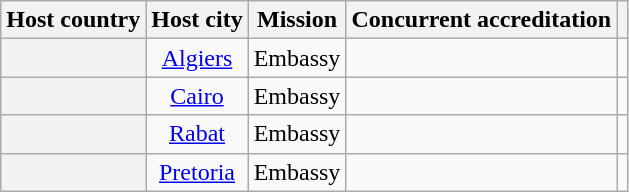<table class="wikitable plainrowheaders" style="text-align:center;">
<tr>
<th scope="col">Host country</th>
<th scope="col">Host city</th>
<th scope="col">Mission</th>
<th scope="col">Concurrent accreditation</th>
<th scope="col"></th>
</tr>
<tr>
<th scope="row"></th>
<td><a href='#'>Algiers</a></td>
<td>Embassy</td>
<td></td>
<td></td>
</tr>
<tr>
<th scope="row"></th>
<td><a href='#'>Cairo</a></td>
<td>Embassy</td>
<td></td>
<td></td>
</tr>
<tr>
<th scope="row"></th>
<td><a href='#'>Rabat</a></td>
<td>Embassy</td>
<td></td>
<td></td>
</tr>
<tr>
<th scope="row"></th>
<td><a href='#'>Pretoria</a></td>
<td>Embassy</td>
<td></td>
<td></td>
</tr>
</table>
